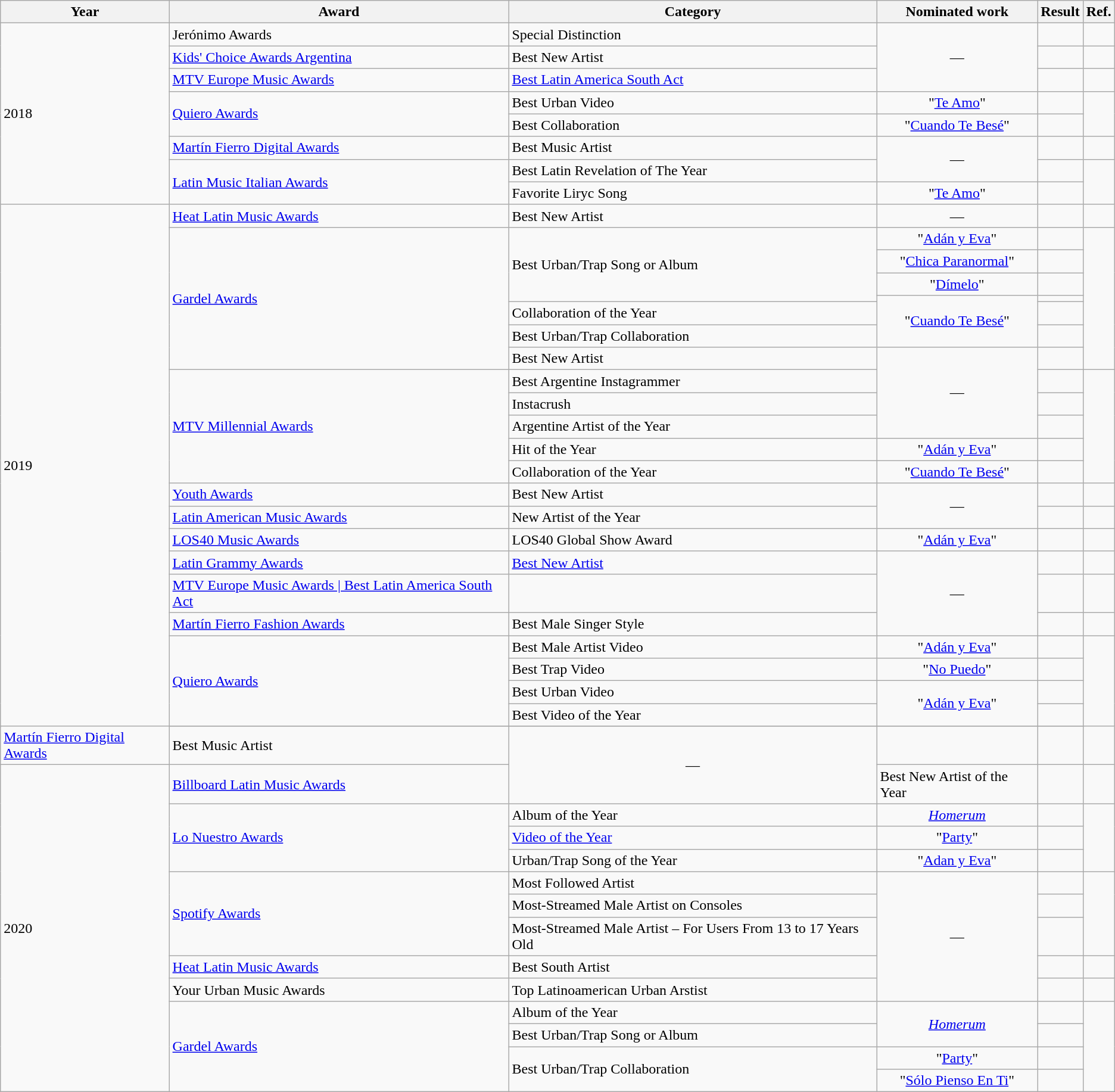<table class="wikitable">
<tr>
<th>Year</th>
<th>Award</th>
<th>Category</th>
<th>Nominated work</th>
<th>Result</th>
<th>Ref.</th>
</tr>
<tr>
<td rowspan="8">2018</td>
<td>Jerónimo Awards</td>
<td>Special Distinction</td>
<td rowspan="3" style="text-align:center;">—</td>
<td></td>
<td></td>
</tr>
<tr>
<td><a href='#'>Kids' Choice Awards Argentina</a></td>
<td>Best New Artist</td>
<td></td>
<td></td>
</tr>
<tr>
<td><a href='#'>MTV Europe Music Awards</a></td>
<td><a href='#'>Best Latin America South Act</a></td>
<td></td>
<td></td>
</tr>
<tr>
<td rowspan="2"><a href='#'>Quiero Awards</a></td>
<td>Best Urban Video</td>
<td style="text-align:center;">"<a href='#'>Te Amo</a>"</td>
<td></td>
<td rowspan="2"></td>
</tr>
<tr>
<td>Best Collaboration</td>
<td style="text-align:center;">"<a href='#'>Cuando Te Besé</a>"</td>
<td></td>
</tr>
<tr>
<td><a href='#'>Martín Fierro Digital Awards</a></td>
<td>Best Music Artist</td>
<td rowspan="2" style="text-align:center;">—</td>
<td></td>
<td></td>
</tr>
<tr>
<td rowspan="2"><a href='#'>Latin Music Italian Awards</a></td>
<td>Best Latin Revelation of The Year</td>
<td></td>
<td rowspan="2"></td>
</tr>
<tr>
<td>Favorite Liryc Song</td>
<td style="text-align:center;">"<a href='#'>Te Amo</a>"</td>
<td></td>
</tr>
<tr>
<td rowspan="24">2019</td>
<td><a href='#'>Heat Latin Music Awards</a></td>
<td>Best New Artist</td>
<td style="text-align:center;">—</td>
<td></td>
<td></td>
</tr>
<tr>
<td rowspan="7"><a href='#'>Gardel Awards</a></td>
<td rowspan="4">Best Urban/Trap Song or Album</td>
<td style="text-align:center;">"<a href='#'>Adán y Eva</a>"</td>
<td></td>
<td rowspan="7"></td>
</tr>
<tr>
<td style="text-align:center;">"<a href='#'>Chica Paranormal</a>"</td>
<td></td>
</tr>
<tr>
<td style="text-align:center;">"<a href='#'>Dímelo</a>"</td>
<td></td>
</tr>
<tr>
<td rowspan="3" style="text-align:center;">"<a href='#'>Cuando Te Besé</a>"</td>
<td></td>
</tr>
<tr>
<td>Collaboration of the Year</td>
<td></td>
</tr>
<tr>
<td>Best Urban/Trap Collaboration</td>
<td></td>
</tr>
<tr>
<td>Best New Artist</td>
<td rowspan="4" style="text-align:center;">—</td>
<td></td>
</tr>
<tr>
<td rowspan="5"><a href='#'>MTV Millennial Awards</a></td>
<td>Best Argentine Instagrammer</td>
<td></td>
<td rowspan="5"></td>
</tr>
<tr>
<td>Instacrush</td>
<td></td>
</tr>
<tr>
<td>Argentine Artist of the Year</td>
<td></td>
</tr>
<tr>
<td>Hit of the Year</td>
<td style="text-align:center;">"<a href='#'>Adán y Eva</a>"</td>
<td></td>
</tr>
<tr>
<td>Collaboration of the Year</td>
<td style="text-align:center;">"<a href='#'>Cuando Te Besé</a>"</td>
<td></td>
</tr>
<tr>
<td><a href='#'>Youth Awards</a></td>
<td>Best New Artist</td>
<td rowspan="2" style="text-align:center;">—</td>
<td></td>
<td></td>
</tr>
<tr>
<td><a href='#'>Latin American Music Awards</a></td>
<td>New Artist of the Year</td>
<td></td>
<td></td>
</tr>
<tr>
<td><a href='#'>LOS40 Music Awards</a></td>
<td>LOS40 Global Show Award</td>
<td style="text-align:center;">"<a href='#'>Adán y Eva</a>"</td>
<td></td>
<td></td>
</tr>
<tr>
<td><a href='#'>Latin Grammy Awards</a></td>
<td><a href='#'>Best New Artist</a></td>
<td rowspan="3" style="text-align:center;">—</td>
<td></td>
<td></td>
</tr>
<tr>
<td><a href='#'>MTV Europe Music Awards
| Best Latin America South Act</a></td>
<td></td>
<td></td>
</tr>
<tr>
<td><a href='#'>Martín Fierro Fashion Awards</a></td>
<td>Best Male Singer Style</td>
<td></td>
<td></td>
</tr>
<tr>
<td rowspan="4"><a href='#'>Quiero Awards</a></td>
<td>Best Male Artist Video</td>
<td style="text-align:center;">"<a href='#'>Adán y Eva</a>"</td>
<td></td>
<td rowspan="4"></td>
</tr>
<tr>
<td>Best Trap Video</td>
<td style="text-align:center;">"<a href='#'>No Puedo</a>"</td>
<td></td>
</tr>
<tr>
<td>Best Urban Video</td>
<td rowspan=2 style="text-align:center;">"<a href='#'>Adán y Eva</a>"</td>
<td></td>
</tr>
<tr>
<td>Best Video of the Year</td>
<td></td>
</tr>
<tr>
</tr>
<tr>
<td><a href='#'>Martín Fierro Digital Awards</a></td>
<td>Best Music Artist</td>
<td rowspan="2" style="text-align:center;">—</td>
<td></td>
<td></td>
</tr>
<tr>
<td rowspan="13">2020</td>
<td><a href='#'>Billboard Latin Music Awards</a></td>
<td>Best New Artist of the Year</td>
<td></td>
<td></td>
</tr>
<tr>
<td rowspan="3"><a href='#'>Lo Nuestro Awards</a></td>
<td>Album of the Year</td>
<td style="text-align:center;"><em><a href='#'>Homerum</a></em></td>
<td></td>
<td rowspan="3"></td>
</tr>
<tr>
<td><a href='#'>Video of the Year</a></td>
<td style="text-align:center;">"<a href='#'>Party</a>"</td>
<td></td>
</tr>
<tr>
<td>Urban/Trap Song of the Year</td>
<td style="text-align:center;">"<a href='#'>Adan y Eva</a>"</td>
<td></td>
</tr>
<tr>
<td rowspan="3"><a href='#'>Spotify Awards</a></td>
<td>Most Followed Artist</td>
<td rowspan="5" style="text-align:center;">—</td>
<td></td>
<td rowspan="3"></td>
</tr>
<tr>
<td>Most-Streamed Male Artist on Consoles</td>
<td></td>
</tr>
<tr>
<td>Most-Streamed Male Artist – For Users From 13 to 17 Years Old</td>
<td></td>
</tr>
<tr>
<td><a href='#'>Heat Latin Music Awards</a></td>
<td>Best South Artist</td>
<td></td>
<td></td>
</tr>
<tr>
<td>Your Urban Music Awards</td>
<td>Top Latinoamerican Urban Arstist</td>
<td></td>
<td></td>
</tr>
<tr>
<td rowspan="4"><a href='#'>Gardel Awards</a></td>
<td>Album of the Year</td>
<td rowspan="2" style="text-align:center;"><em><a href='#'>Homerum</a></em></td>
<td></td>
<td rowspan="4"></td>
</tr>
<tr>
<td>Best Urban/Trap Song or Album</td>
<td></td>
</tr>
<tr>
<td rowspan="2">Best Urban/Trap Collaboration</td>
<td style="text-align:center;">"<a href='#'>Party</a>"</td>
<td></td>
</tr>
<tr>
<td style="text-align:center;">"<a href='#'>Sólo Pienso En Ti</a>"</td>
<td></td>
</tr>
</table>
